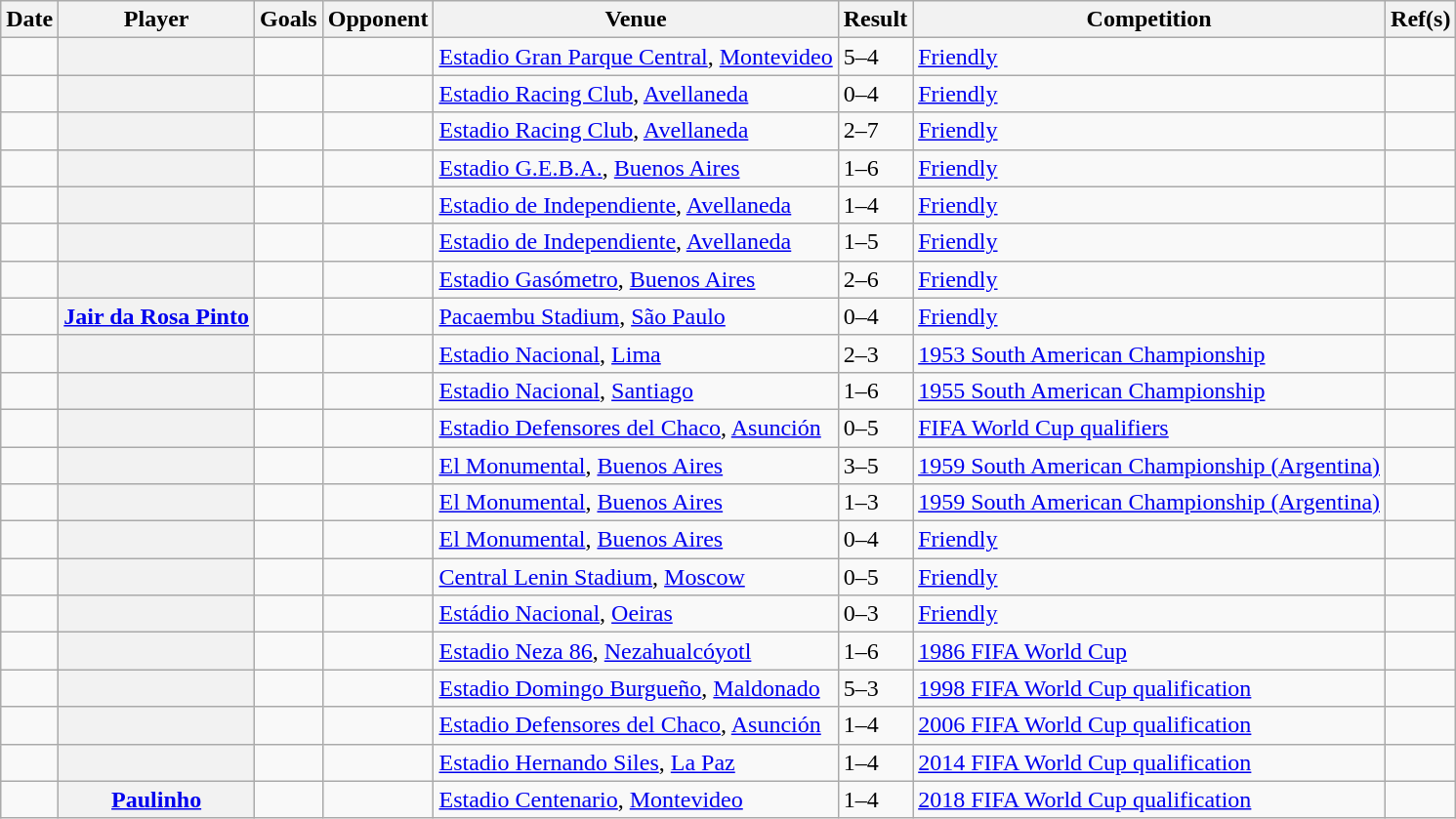<table class="wikitable plainrowheaders sortable">
<tr>
<th scope="col">Date</th>
<th scope="col">Player</th>
<th scope="col">Goals</th>
<th scope="col">Opponent</th>
<th scope="col">Venue</th>
<th scope="col">Result</th>
<th scope="col">Competition</th>
<th scope="col" class="unsortable">Ref(s)</th>
</tr>
<tr>
<td></td>
<th scope="row"></th>
<td></td>
<td></td>
<td><a href='#'>Estadio Gran Parque Central</a>, <a href='#'>Montevideo</a></td>
<td>5–4</td>
<td><a href='#'>Friendly</a></td>
<td></td>
</tr>
<tr>
<td></td>
<th scope="row"></th>
<td></td>
<td></td>
<td><a href='#'>Estadio Racing Club</a>, <a href='#'>Avellaneda</a></td>
<td>0–4</td>
<td><a href='#'>Friendly</a></td>
<td></td>
</tr>
<tr>
<td></td>
<th scope="row"></th>
<td></td>
<td></td>
<td><a href='#'>Estadio Racing Club</a>, <a href='#'>Avellaneda</a></td>
<td>2–7</td>
<td><a href='#'>Friendly</a></td>
<td></td>
</tr>
<tr>
<td></td>
<th scope="row"></th>
<td></td>
<td></td>
<td><a href='#'>Estadio G.E.B.A.</a>, <a href='#'>Buenos Aires</a></td>
<td>1–6</td>
<td><a href='#'>Friendly</a></td>
<td></td>
</tr>
<tr>
<td></td>
<th scope="row"></th>
<td></td>
<td></td>
<td><a href='#'>Estadio de Independiente</a>, <a href='#'>Avellaneda</a></td>
<td>1–4</td>
<td><a href='#'>Friendly</a></td>
<td></td>
</tr>
<tr>
<td></td>
<th scope="row"></th>
<td></td>
<td></td>
<td><a href='#'>Estadio de Independiente</a>, <a href='#'>Avellaneda</a></td>
<td>1–5</td>
<td><a href='#'>Friendly</a></td>
<td></td>
</tr>
<tr>
<td></td>
<th scope="row"></th>
<td></td>
<td></td>
<td><a href='#'>Estadio Gasómetro</a>, <a href='#'>Buenos Aires</a></td>
<td>2–6</td>
<td><a href='#'>Friendly</a></td>
<td></td>
</tr>
<tr>
<td></td>
<th scope="row"><a href='#'>Jair da Rosa Pinto</a></th>
<td></td>
<td></td>
<td><a href='#'>Pacaembu Stadium</a>, <a href='#'>São Paulo</a></td>
<td>0–4</td>
<td><a href='#'>Friendly</a></td>
<td></td>
</tr>
<tr>
<td></td>
<th scope="row"></th>
<td></td>
<td></td>
<td><a href='#'>Estadio Nacional</a>, <a href='#'>Lima</a></td>
<td>2–3</td>
<td><a href='#'>1953 South American Championship</a></td>
<td></td>
</tr>
<tr>
<td></td>
<th scope="row"></th>
<td></td>
<td></td>
<td><a href='#'>Estadio Nacional</a>, <a href='#'>Santiago</a></td>
<td>1–6</td>
<td><a href='#'>1955 South American Championship</a></td>
<td></td>
</tr>
<tr>
<td></td>
<th scope="row"></th>
<td></td>
<td></td>
<td><a href='#'>Estadio Defensores del Chaco</a>, <a href='#'>Asunción</a></td>
<td>0–5</td>
<td><a href='#'>FIFA World Cup qualifiers</a></td>
<td></td>
</tr>
<tr>
<td></td>
<th scope="row"></th>
<td></td>
<td></td>
<td><a href='#'>El Monumental</a>, <a href='#'>Buenos Aires</a></td>
<td>3–5</td>
<td><a href='#'>1959 South American Championship (Argentina)</a></td>
<td></td>
</tr>
<tr>
<td></td>
<th scope="row"></th>
<td></td>
<td></td>
<td><a href='#'>El Monumental</a>, <a href='#'>Buenos Aires</a></td>
<td>1–3</td>
<td><a href='#'>1959 South American Championship (Argentina)</a></td>
<td></td>
</tr>
<tr>
<td></td>
<th scope="row"></th>
<td></td>
<td></td>
<td><a href='#'>El Monumental</a>, <a href='#'>Buenos Aires</a></td>
<td>0–4</td>
<td><a href='#'>Friendly</a></td>
<td></td>
</tr>
<tr>
<td></td>
<th scope="row"></th>
<td></td>
<td></td>
<td><a href='#'>Central Lenin Stadium</a>, <a href='#'>Moscow</a></td>
<td>0–5</td>
<td><a href='#'>Friendly</a></td>
<td></td>
</tr>
<tr>
<td></td>
<th scope="row"></th>
<td></td>
<td></td>
<td><a href='#'>Estádio Nacional</a>, <a href='#'>Oeiras</a></td>
<td>0–3</td>
<td><a href='#'>Friendly</a></td>
<td></td>
</tr>
<tr>
<td></td>
<th scope="row"></th>
<td></td>
<td></td>
<td><a href='#'>Estadio Neza 86</a>, <a href='#'>Nezahualcóyotl</a></td>
<td>1–6</td>
<td><a href='#'>1986 FIFA World Cup</a></td>
<td></td>
</tr>
<tr>
<td></td>
<th scope="row"></th>
<td></td>
<td></td>
<td><a href='#'>Estadio Domingo Burgueño</a>, <a href='#'>Maldonado</a></td>
<td>5–3</td>
<td><a href='#'>1998 FIFA World Cup qualification</a></td>
<td></td>
</tr>
<tr>
<td></td>
<th scope="row"></th>
<td></td>
<td></td>
<td><a href='#'>Estadio Defensores del Chaco</a>, <a href='#'>Asunción</a></td>
<td>1–4</td>
<td><a href='#'>2006 FIFA World Cup qualification</a></td>
<td></td>
</tr>
<tr>
<td></td>
<th scope="row"></th>
<td></td>
<td></td>
<td><a href='#'>Estadio Hernando Siles</a>, <a href='#'>La Paz</a></td>
<td>1–4</td>
<td><a href='#'>2014 FIFA World Cup qualification</a></td>
<td></td>
</tr>
<tr>
<td></td>
<th scope="row"><a href='#'>Paulinho</a></th>
<td></td>
<td></td>
<td><a href='#'>Estadio Centenario</a>, <a href='#'>Montevideo</a></td>
<td>1–4</td>
<td><a href='#'>2018 FIFA World Cup qualification</a></td>
<td></td>
</tr>
</table>
